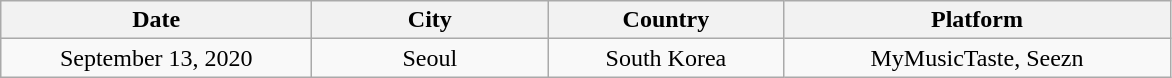<table class="wikitable" style="text-align:center">
<tr>
<th style="width:200px">Date</th>
<th style="width:150px">City</th>
<th style="width:150px">Country</th>
<th style="width:250px">Platform</th>
</tr>
<tr>
<td>September 13, 2020</td>
<td>Seoul</td>
<td>South Korea</td>
<td>MyMusicTaste, Seezn</td>
</tr>
</table>
